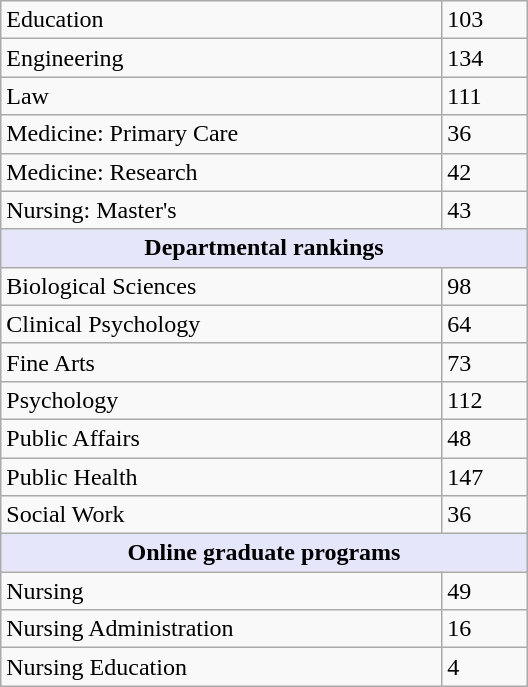<table class="wikitable floatright" style="width: 22em;">
<tr>
<td>Education</td>
<td>103</td>
</tr>
<tr>
<td>Engineering</td>
<td>134</td>
</tr>
<tr>
<td>Law</td>
<td>111</td>
</tr>
<tr>
<td>Medicine: Primary Care</td>
<td>36</td>
</tr>
<tr>
<td>Medicine: Research</td>
<td>42</td>
</tr>
<tr>
<td>Nursing: Master's</td>
<td>43</td>
</tr>
<tr>
<th colspan="2" style="font-size: 100%; text-align: center; background: lavender"><strong>Departmental rankings</strong></th>
</tr>
<tr>
<td>Biological Sciences</td>
<td>98</td>
</tr>
<tr>
<td>Clinical Psychology</td>
<td>64</td>
</tr>
<tr>
<td>Fine Arts</td>
<td>73</td>
</tr>
<tr>
<td>Psychology</td>
<td>112</td>
</tr>
<tr>
<td>Public Affairs</td>
<td>48</td>
</tr>
<tr>
<td>Public Health</td>
<td>147</td>
</tr>
<tr>
<td>Social Work</td>
<td>36</td>
</tr>
<tr>
<th colspan="2" style="font-size: 100%; text-align: center; background: lavender"><strong>Online graduate programs</strong></th>
</tr>
<tr>
<td>Nursing</td>
<td>49</td>
</tr>
<tr>
<td>Nursing Administration</td>
<td>16</td>
</tr>
<tr>
<td>Nursing Education</td>
<td>4</td>
</tr>
</table>
